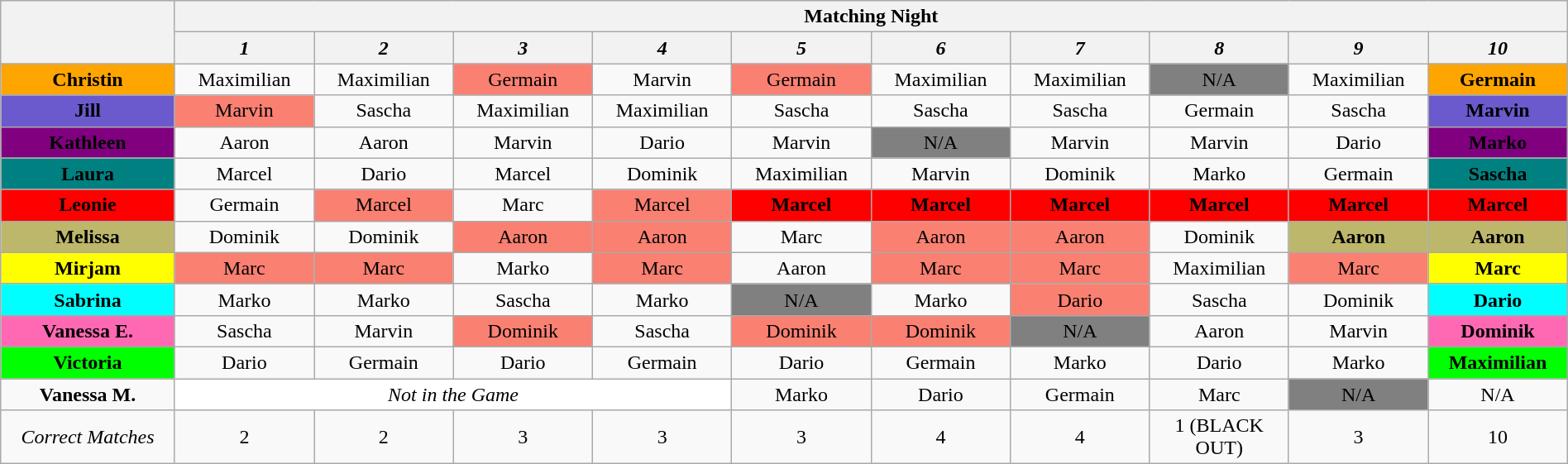<table class="wikitable nowrap" style="text-align:center; width:100%;">
<tr>
<th rowspan="2" style="width:10%;"></th>
<th colspan="10" style="text-align:center;">Matching Night</th>
</tr>
<tr>
<th style="text-align:center; width:8%;"><em>1</em></th>
<th style="text-align:center; width:8%;"><em>2</em></th>
<th style="text-align:center; width:8%;"><em>3</em></th>
<th style="text-align:center; width:8%;"><em>4</em></th>
<th style="text-align:center; width:8%;"><em>5</em></th>
<th style="text-align:center; width:8%;"><em>6</em></th>
<th style="text-align:center; width:8%;"><em>7</em></th>
<th style="text-align:center; width:8%;"><em>8</em></th>
<th style="text-align:center; width:8%;"><em>9</em></th>
<th style="text-align:center; width:8%;"><em>10</em></th>
</tr>
<tr>
<td style="background:orange"><strong>Christin</strong></td>
<td>Maximilian</td>
<td>Maximilian</td>
<td style="background:salmon">Germain</td>
<td>Marvin</td>
<td style="background:salmon">Germain</td>
<td>Maximilian</td>
<td>Maximilian</td>
<td style="background:gray">N/A</td>
<td>Maximilian</td>
<td style="background:orange"><strong>Germain</strong></td>
</tr>
<tr>
<td style="background:slateblue"><strong>Jill</strong></td>
<td style="background:salmon">Marvin</td>
<td>Sascha</td>
<td>Maximilian</td>
<td>Maximilian</td>
<td>Sascha</td>
<td>Sascha</td>
<td>Sascha</td>
<td>Germain</td>
<td>Sascha</td>
<td style="background:slateblue"><strong>Marvin</strong></td>
</tr>
<tr>
<td style="background:purple"><strong>Kathleen</strong></td>
<td>Aaron</td>
<td>Aaron</td>
<td>Marvin</td>
<td>Dario</td>
<td>Marvin</td>
<td style="background:gray">N/A</td>
<td>Marvin</td>
<td>Marvin</td>
<td>Dario</td>
<td style="background:purple"><strong>Marko</strong></td>
</tr>
<tr>
<td style="background:teal"><strong>Laura</strong></td>
<td>Marcel</td>
<td>Dario</td>
<td>Marcel</td>
<td>Dominik</td>
<td>Maximilian</td>
<td>Marvin</td>
<td>Dominik</td>
<td>Marko</td>
<td>Germain</td>
<td style="background:teal"><strong>Sascha</strong></td>
</tr>
<tr>
<td style="background:red"><strong>Leonie</strong></td>
<td>Germain</td>
<td style="background:salmon">Marcel</td>
<td>Marc</td>
<td style="background:salmon">Marcel</td>
<td style="background:red"><strong>Marcel</strong></td>
<td style="background:red"><strong>Marcel</strong></td>
<td style="background:red"><strong>Marcel</strong></td>
<td style="background:red"><strong>Marcel</strong></td>
<td style="background:red"><strong>Marcel</strong></td>
<td style="background:red"><strong>Marcel</strong></td>
</tr>
<tr>
<td style="background:darkkhaki"><strong>Melissa</strong></td>
<td>Dominik</td>
<td>Dominik</td>
<td style="background:salmon">Aaron</td>
<td style="background:salmon">Aaron</td>
<td>Marc</td>
<td style="background:salmon">Aaron</td>
<td style="background:salmon">Aaron</td>
<td>Dominik</td>
<td style="background:darkkhaki"><strong>Aaron</strong></td>
<td style="background:darkkhaki"><strong>Aaron</strong></td>
</tr>
<tr>
<td style="background:yellow"><strong>Mirjam</strong></td>
<td style="background:salmon">Marc</td>
<td style="background:salmon">Marc</td>
<td>Marko</td>
<td style="background:salmon">Marc</td>
<td>Aaron</td>
<td style="background:salmon">Marc</td>
<td style="background:salmon">Marc</td>
<td>Maximilian</td>
<td style="background:salmon">Marc</td>
<td style="background:yellow"><strong>Marc</strong></td>
</tr>
<tr>
<td style="background:aqua"><strong>Sabrina</strong></td>
<td>Marko</td>
<td>Marko</td>
<td>Sascha</td>
<td>Marko</td>
<td style="background:gray">N/A</td>
<td>Marko</td>
<td style="background:salmon">Dario</td>
<td>Sascha</td>
<td>Dominik</td>
<td style="background:aqua"><strong>Dario</strong></td>
</tr>
<tr>
<td style="background:hotpink"><strong>Vanessa E.</strong></td>
<td>Sascha</td>
<td>Marvin</td>
<td style="background:salmon">Dominik</td>
<td>Sascha</td>
<td style="background:salmon">Dominik</td>
<td style="background:salmon">Dominik</td>
<td style="background:gray">N/A</td>
<td>Aaron</td>
<td>Marvin</td>
<td style="background:hotpink"><strong>Dominik</strong></td>
</tr>
<tr>
<td style="background:lime"><strong>Victoria</strong></td>
<td>Dario</td>
<td>Germain</td>
<td>Dario</td>
<td>Germain</td>
<td>Dario</td>
<td>Germain</td>
<td>Marko</td>
<td>Dario</td>
<td>Marko</td>
<td style="background:lime"><strong>Maximilian</strong></td>
</tr>
<tr>
<td><strong>Vanessa M.</strong></td>
<td style="background:#ffffff;" colspan="4"><em>Not in the Game</em></td>
<td>Marko</td>
<td>Dario</td>
<td>Germain</td>
<td>Marc</td>
<td style="background:gray">N/A</td>
<td>N/A</td>
</tr>
<tr>
<td><em>Correct Matches</em></td>
<td>2</td>
<td>2</td>
<td>3</td>
<td>3</td>
<td>3</td>
<td>4</td>
<td>4</td>
<td>1 (BLACK OUT)</td>
<td>3</td>
<td>10</td>
</tr>
</table>
